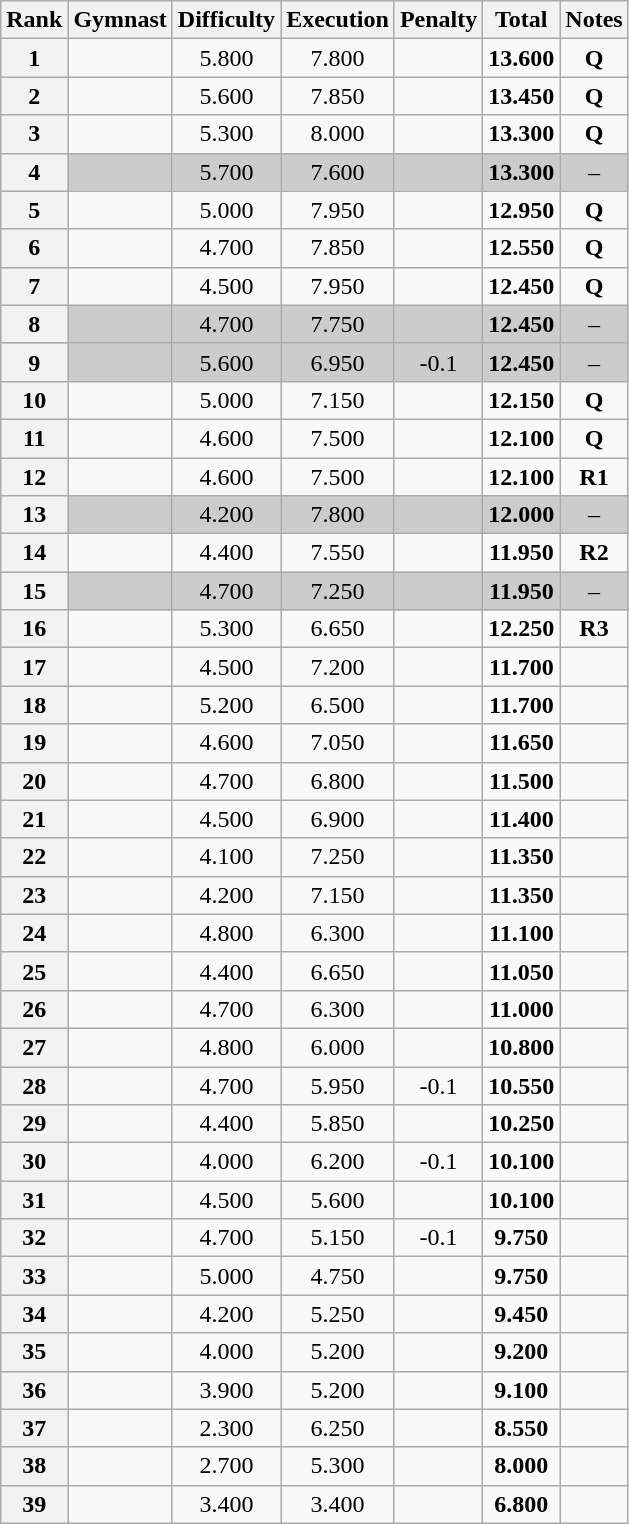<table class="wikitable sortable" style="text-align:center">
<tr>
<th>Rank</th>
<th>Gymnast</th>
<th>Difficulty</th>
<th>Execution</th>
<th>Penalty</th>
<th>Total</th>
<th>Notes</th>
</tr>
<tr>
<th scope=row>1</th>
<td align=left></td>
<td>5.800</td>
<td>7.800</td>
<td></td>
<td><strong>13.600</strong></td>
<td><strong>Q</strong></td>
</tr>
<tr>
<th scope=row>2</th>
<td align=left></td>
<td>5.600</td>
<td>7.850</td>
<td></td>
<td><strong>13.450 </strong></td>
<td><strong>Q</strong></td>
</tr>
<tr>
<th scope=row>3</th>
<td align=left></td>
<td>5.300</td>
<td>8.000</td>
<td></td>
<td><strong>13.300</strong></td>
<td><strong>Q</strong></td>
</tr>
<tr bgcolor="cccccc">
<th scope=row>4</th>
<td align=left></td>
<td>5.700</td>
<td>7.600</td>
<td></td>
<td><strong>13.300</strong></td>
<td>–</td>
</tr>
<tr>
<th scope=row>5</th>
<td align=left></td>
<td>5.000</td>
<td>7.950</td>
<td></td>
<td><strong>12.950</strong></td>
<td><strong>Q</strong></td>
</tr>
<tr>
<th scope=row>6</th>
<td align=left></td>
<td>4.700</td>
<td>7.850</td>
<td></td>
<td><strong>12.550</strong></td>
<td><strong>Q</strong></td>
</tr>
<tr>
<th scope=row>7</th>
<td align=left></td>
<td>4.500</td>
<td>7.950</td>
<td></td>
<td><strong>12.450</strong></td>
<td><strong>Q</strong></td>
</tr>
<tr bgcolor="cccccc">
<th scope=row>8</th>
<td align=left></td>
<td>4.700</td>
<td>7.750</td>
<td></td>
<td><strong>12.450</strong></td>
<td>–</td>
</tr>
<tr bgcolor="cccccc">
<th scope=row>9</th>
<td align=left></td>
<td>5.600</td>
<td>6.950</td>
<td>-0.1</td>
<td><strong>12.450</strong></td>
<td>–</td>
</tr>
<tr>
<th scope=row>10</th>
<td align=left></td>
<td>5.000</td>
<td>7.150</td>
<td></td>
<td><strong>12.150</strong></td>
<td><strong>Q</strong></td>
</tr>
<tr>
<th scope=row>11</th>
<td align=left></td>
<td>4.600</td>
<td>7.500</td>
<td></td>
<td><strong>12.100</strong></td>
<td><strong>Q</strong></td>
</tr>
<tr>
<th scope=row>12</th>
<td align=left></td>
<td>4.600</td>
<td>7.500</td>
<td></td>
<td><strong>12.100</strong></td>
<td><strong>R1</strong></td>
</tr>
<tr bgcolor="cccccc">
<th scope=row>13</th>
<td align=left></td>
<td>4.200</td>
<td>7.800</td>
<td></td>
<td><strong>12.000</strong></td>
<td>–</td>
</tr>
<tr>
<th scope=row>14</th>
<td align=left></td>
<td>4.400</td>
<td>7.550</td>
<td></td>
<td><strong>11.950</strong></td>
<td><strong>R2</strong></td>
</tr>
<tr bgcolor="cccccc">
<th scope=row>15</th>
<td align=left></td>
<td>4.700</td>
<td>7.250</td>
<td></td>
<td><strong>11.950</strong></td>
<td>–</td>
</tr>
<tr>
<th scope=row>16</th>
<td align=left></td>
<td>5.300</td>
<td>6.650</td>
<td></td>
<td><strong>12.250</strong></td>
<td><strong>R3</strong></td>
</tr>
<tr>
<th scope=row>17</th>
<td align=left></td>
<td>4.500</td>
<td>7.200</td>
<td></td>
<td><strong>11.700</strong></td>
<td></td>
</tr>
<tr>
<th scope=row>18</th>
<td align=left></td>
<td>5.200</td>
<td>6.500</td>
<td></td>
<td><strong>11.700 </strong></td>
<td></td>
</tr>
<tr>
<th scope=row>19</th>
<td align=left></td>
<td>4.600</td>
<td>7.050</td>
<td></td>
<td><strong>11.650</strong></td>
<td></td>
</tr>
<tr>
<th scope=row>20</th>
<td align=left></td>
<td>4.700</td>
<td>6.800</td>
<td></td>
<td><strong>11.500</strong></td>
<td></td>
</tr>
<tr>
<th scope=row>21</th>
<td align=left></td>
<td>4.500</td>
<td>6.900</td>
<td></td>
<td><strong>11.400</strong></td>
<td></td>
</tr>
<tr>
<th scope=row>22</th>
<td align=left></td>
<td>4.100</td>
<td>7.250</td>
<td></td>
<td><strong>11.350</strong></td>
<td></td>
</tr>
<tr>
<th scope=row>23</th>
<td align=left></td>
<td>4.200</td>
<td>7.150</td>
<td></td>
<td><strong>11.350</strong></td>
<td></td>
</tr>
<tr>
<th scope=row>24</th>
<td align=left></td>
<td>4.800</td>
<td>6.300</td>
<td></td>
<td><strong>11.100</strong></td>
<td></td>
</tr>
<tr>
<th scope=row>25</th>
<td align=left></td>
<td>4.400</td>
<td>6.650</td>
<td></td>
<td><strong>11.050</strong></td>
<td></td>
</tr>
<tr>
<th scope=row>26</th>
<td align=left></td>
<td>4.700</td>
<td>6.300</td>
<td></td>
<td><strong>11.000</strong></td>
<td></td>
</tr>
<tr>
<th scope=row>27</th>
<td align=left></td>
<td>4.800</td>
<td>6.000</td>
<td></td>
<td><strong>10.800 </strong></td>
<td></td>
</tr>
<tr>
<th scope=row>28</th>
<td align=left></td>
<td>4.700</td>
<td>5.950</td>
<td>-0.1</td>
<td><strong>10.550</strong></td>
<td></td>
</tr>
<tr>
<th scope=row>29</th>
<td align=left></td>
<td>4.400</td>
<td>5.850</td>
<td></td>
<td><strong>10.250</strong></td>
<td></td>
</tr>
<tr>
<th scope=row>30</th>
<td align=left></td>
<td>4.000</td>
<td>6.200</td>
<td>-0.1</td>
<td><strong>10.100</strong></td>
<td></td>
</tr>
<tr>
<th scope=row>31</th>
<td align=left></td>
<td>4.500</td>
<td>5.600</td>
<td></td>
<td><strong>10.100</strong></td>
<td></td>
</tr>
<tr>
<th scope=row>32</th>
<td align=left></td>
<td>4.700</td>
<td>5.150</td>
<td>-0.1</td>
<td><strong>9.750</strong></td>
<td></td>
</tr>
<tr>
<th scope=row>33</th>
<td align=left></td>
<td>5.000</td>
<td>4.750</td>
<td></td>
<td><strong>9.750 </strong></td>
<td></td>
</tr>
<tr>
<th scope=row>34</th>
<td align=left></td>
<td>4.200</td>
<td>5.250</td>
<td></td>
<td><strong>9.450</strong></td>
<td></td>
</tr>
<tr>
<th scope=row>35</th>
<td align=left></td>
<td>4.000</td>
<td>5.200</td>
<td></td>
<td><strong>9.200</strong></td>
<td></td>
</tr>
<tr>
<th scope=row>36</th>
<td align=left></td>
<td>3.900</td>
<td>5.200</td>
<td></td>
<td><strong>9.100</strong></td>
<td></td>
</tr>
<tr>
<th scope=row>37</th>
<td align=left></td>
<td>2.300</td>
<td>6.250</td>
<td></td>
<td><strong>8.550 </strong></td>
<td></td>
</tr>
<tr>
<th scope=row>38</th>
<td align=left></td>
<td>2.700</td>
<td>5.300</td>
<td></td>
<td><strong>8.000</strong></td>
<td></td>
</tr>
<tr>
<th scope=row>39</th>
<td align=left></td>
<td>3.400</td>
<td>3.400</td>
<td></td>
<td><strong>6.800</strong></td>
<td></td>
</tr>
</table>
